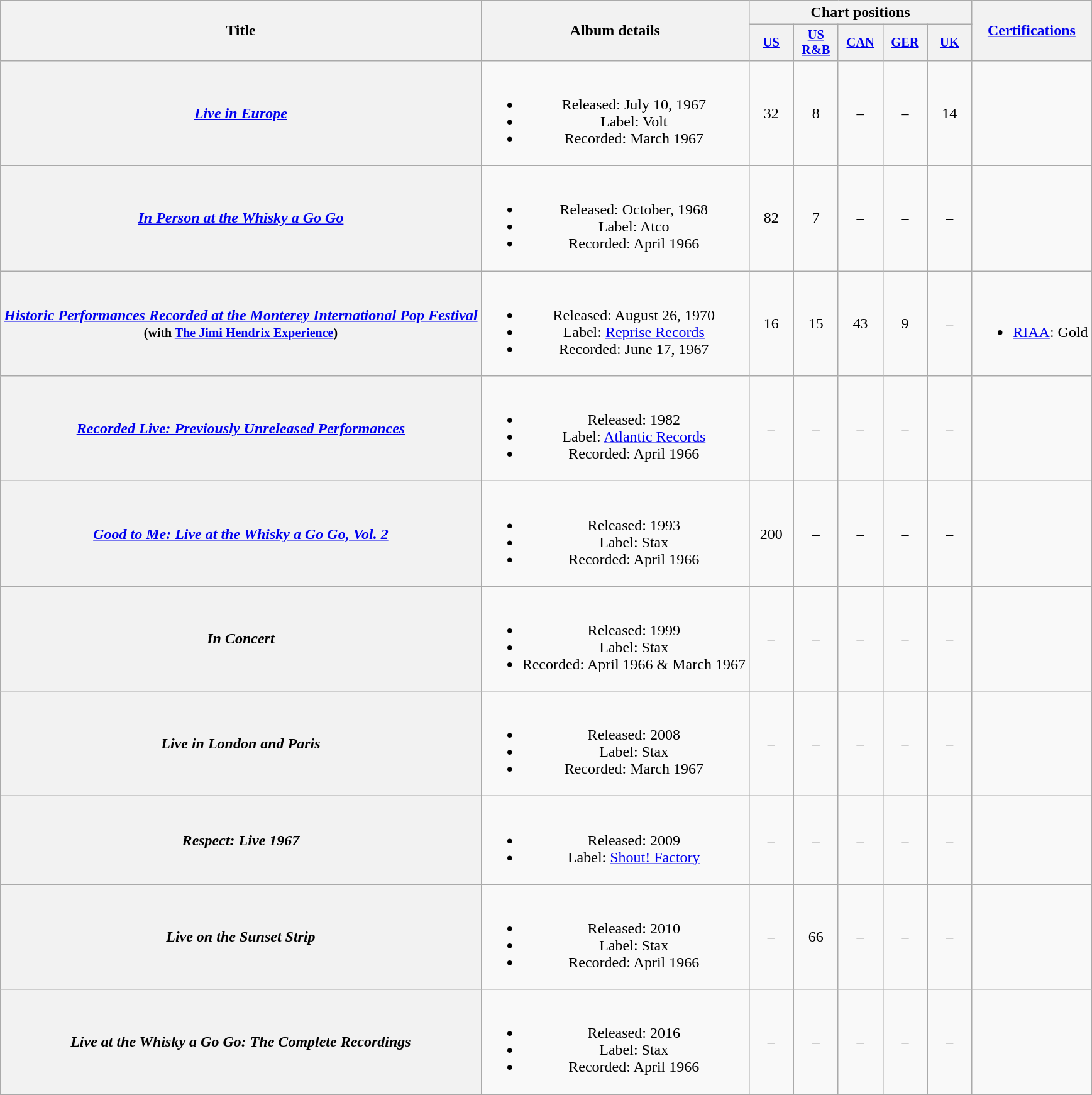<table class="wikitable plainrowheaders" style="text-align:center;">
<tr>
<th rowspan="2">Title</th>
<th rowspan="2">Album details</th>
<th colspan="5">Chart positions</th>
<th rowspan="2"><a href='#'>Certifications</a></th>
</tr>
<tr>
<th style="width:3em;font-size:85%"><a href='#'>US</a><br></th>
<th style="width:3em;font-size:85%"><a href='#'>US R&B</a><br></th>
<th style="width:3em;font-size:85%"><a href='#'>CAN</a><br></th>
<th style="width:3em;font-size:85%"><a href='#'>GER</a><br></th>
<th style="width:3em;font-size:85%"><a href='#'>UK</a><br></th>
</tr>
<tr>
<th scope="row"><em><a href='#'>Live in Europe</a></em></th>
<td><br><ul><li>Released: July 10, 1967</li><li>Label: Volt</li><li>Recorded: March 1967</li></ul></td>
<td>32</td>
<td>8</td>
<td>–</td>
<td>–</td>
<td>14</td>
<td></td>
</tr>
<tr>
<th scope="row"><em><a href='#'>In Person at the Whisky a Go Go</a></em></th>
<td><br><ul><li>Released: October, 1968</li><li>Label: Atco</li><li>Recorded: April 1966</li></ul></td>
<td>82</td>
<td>7</td>
<td>–</td>
<td>–</td>
<td>–</td>
<td></td>
</tr>
<tr>
<th scope="row"><em><a href='#'>Historic Performances Recorded at the Monterey International Pop Festival</a></em><br><small>(with <a href='#'>The Jimi Hendrix Experience</a>)</small></th>
<td><br><ul><li>Released: August 26, 1970</li><li>Label: <a href='#'>Reprise Records</a></li><li>Recorded: June 17, 1967</li></ul></td>
<td>16</td>
<td>15</td>
<td>43</td>
<td>9</td>
<td>–</td>
<td><br><ul><li><a href='#'>RIAA</a>: Gold</li></ul></td>
</tr>
<tr>
<th scope="row"><em><a href='#'>Recorded Live: Previously Unreleased Performances</a></em></th>
<td><br><ul><li>Released: 1982</li><li>Label: <a href='#'>Atlantic Records</a></li><li>Recorded: April 1966</li></ul></td>
<td>–</td>
<td>–</td>
<td>–</td>
<td>–</td>
<td>–</td>
<td></td>
</tr>
<tr>
<th scope="row"><em><a href='#'>Good to Me: Live at the Whisky a Go Go, Vol. 2</a></em></th>
<td><br><ul><li>Released: 1993</li><li>Label: Stax</li><li>Recorded: April 1966</li></ul></td>
<td>200</td>
<td>–</td>
<td>–</td>
<td>–</td>
<td>–</td>
<td></td>
</tr>
<tr>
<th scope="row"><em>In Concert</em></th>
<td><br><ul><li>Released: 1999</li><li>Label: Stax</li><li>Recorded: April 1966 & March 1967</li></ul></td>
<td>–</td>
<td>–</td>
<td>–</td>
<td>–</td>
<td>–</td>
<td></td>
</tr>
<tr>
<th scope="row"><em>Live in London and Paris</em></th>
<td><br><ul><li>Released: 2008</li><li>Label: Stax</li><li>Recorded: March 1967</li></ul></td>
<td>–</td>
<td>–</td>
<td>–</td>
<td>–</td>
<td>–</td>
<td></td>
</tr>
<tr>
<th scope="row"><em>Respect: Live 1967</em></th>
<td><br><ul><li>Released: 2009</li><li>Label: <a href='#'>Shout! Factory</a></li></ul></td>
<td>–</td>
<td>–</td>
<td>–</td>
<td>–</td>
<td>–</td>
<td></td>
</tr>
<tr>
<th scope="row"><em>Live on the Sunset Strip</em></th>
<td><br><ul><li>Released: 2010</li><li>Label: Stax</li><li>Recorded: April 1966</li></ul></td>
<td>–</td>
<td>66</td>
<td>–</td>
<td>–</td>
<td>–</td>
<td></td>
</tr>
<tr>
<th scope="row"><em>Live at the Whisky a Go Go: The Complete Recordings</em></th>
<td><br><ul><li>Released: 2016</li><li>Label: Stax</li><li>Recorded: April 1966</li></ul></td>
<td>–</td>
<td>–</td>
<td>–</td>
<td>–</td>
<td>–</td>
<td></td>
</tr>
<tr>
</tr>
</table>
